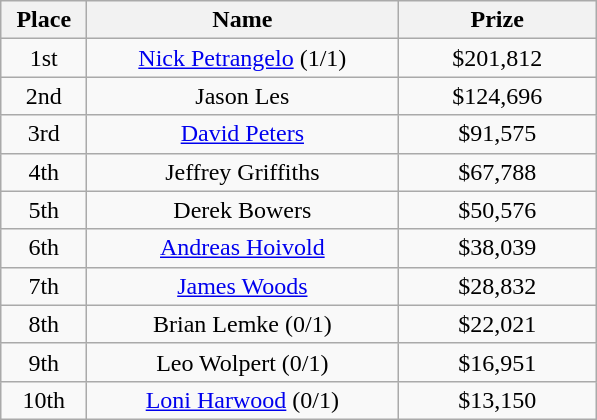<table class="wikitable">
<tr>
<th width="50">Place</th>
<th width="200">Name</th>
<th width="125">Prize</th>
</tr>
<tr>
<td align = "center">1st</td>
<td align = "center"><a href='#'>Nick Petrangelo</a> (1/1)</td>
<td align = "center">$201,812</td>
</tr>
<tr>
<td align = "center">2nd</td>
<td align = "center">Jason Les</td>
<td align = "center">$124,696</td>
</tr>
<tr>
<td align = "center">3rd</td>
<td align = "center"><a href='#'>David Peters</a></td>
<td align = "center">$91,575</td>
</tr>
<tr>
<td align = "center">4th</td>
<td align = "center">Jeffrey Griffiths</td>
<td align = "center">$67,788</td>
</tr>
<tr>
<td align = "center">5th</td>
<td align = "center">Derek Bowers</td>
<td align = "center">$50,576</td>
</tr>
<tr>
<td align = "center">6th</td>
<td align = "center"><a href='#'>Andreas Hoivold</a></td>
<td align = "center">$38,039</td>
</tr>
<tr>
<td align = "center">7th</td>
<td align = "center"><a href='#'>James Woods</a></td>
<td align = "center">$28,832</td>
</tr>
<tr>
<td align = "center">8th</td>
<td align = "center">Brian Lemke (0/1)</td>
<td align = "center">$22,021</td>
</tr>
<tr>
<td align = "center">9th</td>
<td align = "center">Leo Wolpert (0/1)</td>
<td align = "center">$16,951</td>
</tr>
<tr>
<td align = "center">10th</td>
<td align = "center"><a href='#'>Loni Harwood</a> (0/1)</td>
<td align = "center">$13,150</td>
</tr>
</table>
